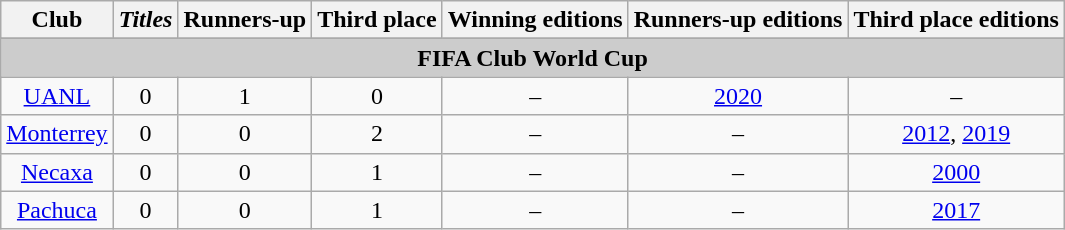<table class="wikitable" style="text-align: center;">
<tr>
<th>Club</th>
<th><em>Titles</em></th>
<th>Runners-up</th>
<th>Third place</th>
<th>Winning editions</th>
<th>Runners-up editions</th>
<th>Third place editions</th>
</tr>
<tr>
</tr>
<tr bgcolor=#cccccc align=center>
<td colspan=7><strong>FIFA Club World Cup</strong></td>
</tr>
<tr>
<td><a href='#'>UANL</a></td>
<td>0</td>
<td>1</td>
<td>0</td>
<td>–</td>
<td><a href='#'>2020</a></td>
<td>–</td>
</tr>
<tr>
<td><a href='#'>Monterrey</a></td>
<td>0</td>
<td>0</td>
<td>2</td>
<td>–</td>
<td>–</td>
<td><a href='#'>2012</a>, <a href='#'>2019</a></td>
</tr>
<tr>
<td><a href='#'>Necaxa</a></td>
<td>0</td>
<td>0</td>
<td>1</td>
<td>–</td>
<td>–</td>
<td><a href='#'>2000</a></td>
</tr>
<tr>
<td><a href='#'>Pachuca</a></td>
<td>0</td>
<td>0</td>
<td>1</td>
<td>–</td>
<td>–</td>
<td><a href='#'>2017</a></td>
</tr>
</table>
